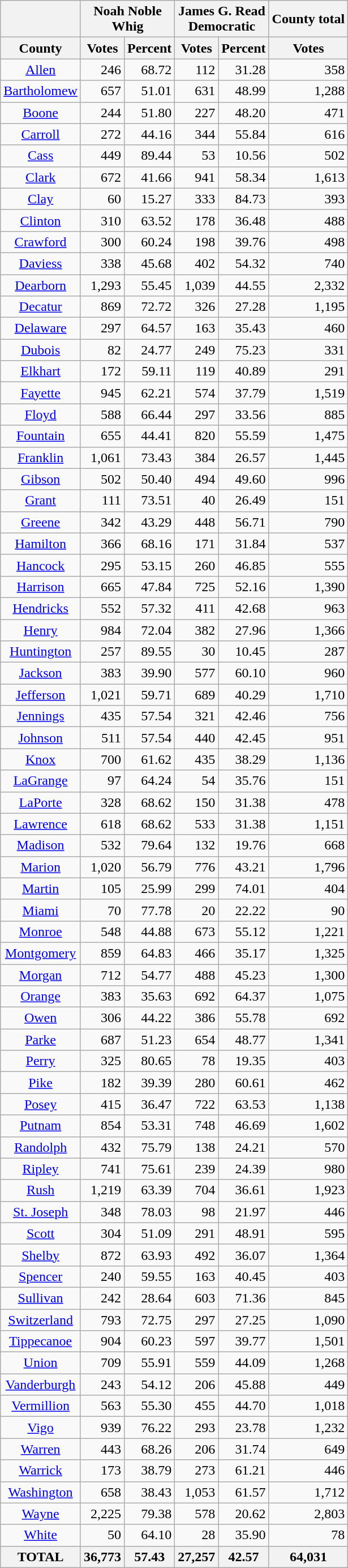<table class="wikitable sortable" style="text-align:right">
<tr>
<th></th>
<th align=center colspan=2>Noah Noble<br>Whig</th>
<th align=center colspan=2>James G. Read<br>Democratic</th>
<th align=center>County total</th>
</tr>
<tr>
<th align=center>County</th>
<th align=center>Votes</th>
<th align=center>Percent</th>
<th align=center>Votes</th>
<th align=center>Percent</th>
<th align=center>Votes</th>
</tr>
<tr>
<td align=center><a href='#'>Allen</a></td>
<td align=right>246</td>
<td align=right>68.72</td>
<td align=right>112</td>
<td align=right>31.28</td>
<td align=right>358</td>
</tr>
<tr>
<td align=center><a href='#'>Bartholomew</a></td>
<td align=right>657</td>
<td align=right>51.01</td>
<td align=right>631</td>
<td align=right>48.99</td>
<td align=right>1,288</td>
</tr>
<tr>
<td align=center><a href='#'>Boone</a></td>
<td align=right>244</td>
<td align=right>51.80</td>
<td align=right>227</td>
<td align=right>48.20</td>
<td align=right>471</td>
</tr>
<tr>
<td align=center><a href='#'>Carroll</a></td>
<td align=right>272</td>
<td align=right>44.16</td>
<td align=right>344</td>
<td align=right>55.84</td>
<td align=right>616</td>
</tr>
<tr>
<td align=center><a href='#'>Cass</a></td>
<td align=right>449</td>
<td align=right>89.44</td>
<td align=right>53</td>
<td align=right>10.56</td>
<td align=right>502</td>
</tr>
<tr>
<td align=center><a href='#'>Clark</a></td>
<td align=right>672</td>
<td align=right>41.66</td>
<td align=right>941</td>
<td align=right>58.34</td>
<td align=right>1,613</td>
</tr>
<tr>
<td align=center><a href='#'>Clay</a></td>
<td align=right>60</td>
<td align=right>15.27</td>
<td align=right>333</td>
<td align=right>84.73</td>
<td align=right>393</td>
</tr>
<tr>
<td align=center><a href='#'>Clinton</a></td>
<td align=right>310</td>
<td align=right>63.52</td>
<td align=right>178</td>
<td align=right>36.48</td>
<td align=right>488</td>
</tr>
<tr>
<td align=center><a href='#'>Crawford</a></td>
<td align=right>300</td>
<td align=right>60.24</td>
<td align=right>198</td>
<td align=right>39.76</td>
<td align=right>498</td>
</tr>
<tr>
<td align=center><a href='#'>Daviess</a></td>
<td align=right>338</td>
<td align=right>45.68</td>
<td align=right>402</td>
<td align=right>54.32</td>
<td align=right>740</td>
</tr>
<tr>
<td align=center><a href='#'>Dearborn</a></td>
<td align=right>1,293</td>
<td align=right>55.45</td>
<td align=right>1,039</td>
<td align=right>44.55</td>
<td align=right>2,332</td>
</tr>
<tr>
<td align=center><a href='#'>Decatur</a></td>
<td align=right>869</td>
<td align=right>72.72</td>
<td align=right>326</td>
<td align=right>27.28</td>
<td align=right>1,195</td>
</tr>
<tr>
<td align=center><a href='#'>Delaware</a></td>
<td align=right>297</td>
<td align=right>64.57</td>
<td align=right>163</td>
<td align=right>35.43</td>
<td align=right>460</td>
</tr>
<tr>
<td align=center><a href='#'>Dubois</a></td>
<td align=right>82</td>
<td align=right>24.77</td>
<td align=right>249</td>
<td align=right>75.23</td>
<td align=right>331</td>
</tr>
<tr>
<td align=center><a href='#'>Elkhart</a></td>
<td align=right>172</td>
<td align=right>59.11</td>
<td align=right>119</td>
<td align=right>40.89</td>
<td align=right>291</td>
</tr>
<tr>
<td align=center><a href='#'>Fayette</a></td>
<td align=right>945</td>
<td align=right>62.21</td>
<td align=right>574</td>
<td align=right>37.79</td>
<td align=right>1,519</td>
</tr>
<tr>
<td align=center><a href='#'>Floyd</a></td>
<td align=right>588</td>
<td align=right>66.44</td>
<td align=right>297</td>
<td align=right>33.56</td>
<td align=right>885</td>
</tr>
<tr>
<td align=center><a href='#'>Fountain</a></td>
<td align=right>655</td>
<td align=right>44.41</td>
<td align=right>820</td>
<td align=right>55.59</td>
<td align=right>1,475</td>
</tr>
<tr>
<td align=center><a href='#'>Franklin</a></td>
<td align=right>1,061</td>
<td align=right>73.43</td>
<td align=right>384</td>
<td align=right>26.57</td>
<td align=right>1,445</td>
</tr>
<tr>
<td align=center><a href='#'>Gibson</a></td>
<td align=right>502</td>
<td align=right>50.40</td>
<td align=right>494</td>
<td align=right>49.60</td>
<td align=right>996</td>
</tr>
<tr>
<td align=center><a href='#'>Grant</a></td>
<td align=right>111</td>
<td align=right>73.51</td>
<td align=right>40</td>
<td align=right>26.49</td>
<td align=right>151</td>
</tr>
<tr>
<td align=center><a href='#'>Greene</a></td>
<td align=right>342</td>
<td align=right>43.29</td>
<td align=right>448</td>
<td align=right>56.71</td>
<td align=right>790</td>
</tr>
<tr>
<td align=center><a href='#'>Hamilton</a></td>
<td align=right>366</td>
<td align=right>68.16</td>
<td align=right>171</td>
<td align=right>31.84</td>
<td align=right>537</td>
</tr>
<tr>
<td align=center><a href='#'>Hancock</a></td>
<td align=right>295</td>
<td align=right>53.15</td>
<td align=right>260</td>
<td align=right>46.85</td>
<td align=right>555</td>
</tr>
<tr>
<td align=center><a href='#'>Harrison</a></td>
<td align=right>665</td>
<td align=right>47.84</td>
<td align=right>725</td>
<td align=right>52.16</td>
<td align=right>1,390</td>
</tr>
<tr>
<td align=center><a href='#'>Hendricks</a></td>
<td align=right>552</td>
<td align=right>57.32</td>
<td align=right>411</td>
<td align=right>42.68</td>
<td align=right>963</td>
</tr>
<tr>
<td align=center><a href='#'>Henry</a></td>
<td align=right>984</td>
<td align=right>72.04</td>
<td align=right>382</td>
<td align=right>27.96</td>
<td align=right>1,366</td>
</tr>
<tr>
<td align=center><a href='#'>Huntington</a></td>
<td align=right>257</td>
<td align=right>89.55</td>
<td align=right>30</td>
<td align=right>10.45</td>
<td align=right>287</td>
</tr>
<tr>
<td align=center><a href='#'>Jackson</a></td>
<td align=right>383</td>
<td align=right>39.90</td>
<td align=right>577</td>
<td align=right>60.10</td>
<td align=right>960</td>
</tr>
<tr>
<td align=center><a href='#'>Jefferson</a></td>
<td align=right>1,021</td>
<td align=right>59.71</td>
<td align=right>689</td>
<td align=right>40.29</td>
<td align=right>1,710</td>
</tr>
<tr>
<td align=center><a href='#'>Jennings</a></td>
<td align=right>435</td>
<td align=right>57.54</td>
<td align=right>321</td>
<td align=right>42.46</td>
<td align=right>756</td>
</tr>
<tr>
<td align=center><a href='#'>Johnson</a></td>
<td align=right>511</td>
<td align=right>57.54</td>
<td align=right>440</td>
<td align=right>42.45</td>
<td align=right>951</td>
</tr>
<tr>
<td align=center><a href='#'>Knox</a></td>
<td align=right>700</td>
<td align=right>61.62</td>
<td align=right>435</td>
<td align=right>38.29</td>
<td align=right>1,136</td>
</tr>
<tr>
<td align=center><a href='#'>LaGrange</a></td>
<td align=right>97</td>
<td align=right>64.24</td>
<td align=right>54</td>
<td align=right>35.76</td>
<td align=right>151</td>
</tr>
<tr>
<td align=center><a href='#'>LaPorte</a></td>
<td align=right>328</td>
<td align=right>68.62</td>
<td align=right>150</td>
<td align=right>31.38</td>
<td align=right>478</td>
</tr>
<tr>
<td align=center><a href='#'>Lawrence</a></td>
<td align=right>618</td>
<td align=right>68.62</td>
<td align=right>533</td>
<td align=right>31.38</td>
<td align=right>1,151</td>
</tr>
<tr>
<td align=center><a href='#'>Madison</a></td>
<td align=right>532</td>
<td align=right>79.64</td>
<td align=right>132</td>
<td align=right>19.76</td>
<td align=right>668</td>
</tr>
<tr>
<td align=center><a href='#'>Marion</a></td>
<td align=right>1,020</td>
<td align=right>56.79</td>
<td align=right>776</td>
<td align=right>43.21</td>
<td align=right>1,796</td>
</tr>
<tr>
<td align=center><a href='#'>Martin</a></td>
<td align=right>105</td>
<td align=right>25.99</td>
<td align=right>299</td>
<td align=right>74.01</td>
<td align=right>404</td>
</tr>
<tr>
<td align=center><a href='#'>Miami</a></td>
<td align=right>70</td>
<td align=right>77.78</td>
<td align=right>20</td>
<td align=right>22.22</td>
<td align=right>90</td>
</tr>
<tr>
<td align=center><a href='#'>Monroe</a></td>
<td align=right>548</td>
<td align=right>44.88</td>
<td align=right>673</td>
<td align=right>55.12</td>
<td align=right>1,221</td>
</tr>
<tr>
<td align=center><a href='#'>Montgomery</a></td>
<td align=right>859</td>
<td align=right>64.83</td>
<td align=right>466</td>
<td align=right>35.17</td>
<td align=right>1,325</td>
</tr>
<tr>
<td align=center><a href='#'>Morgan</a></td>
<td align=right>712</td>
<td align=right>54.77</td>
<td align=right>488</td>
<td align=right>45.23</td>
<td align=right>1,300</td>
</tr>
<tr>
<td align=center><a href='#'>Orange</a></td>
<td align=right>383</td>
<td align=right>35.63</td>
<td align=right>692</td>
<td align=right>64.37</td>
<td align=right>1,075</td>
</tr>
<tr>
<td align=center><a href='#'>Owen</a></td>
<td align=right>306</td>
<td align=right>44.22</td>
<td align=right>386</td>
<td align=right>55.78</td>
<td align=right>692</td>
</tr>
<tr>
<td align=center><a href='#'>Parke</a></td>
<td align=right>687</td>
<td align=right>51.23</td>
<td align=right>654</td>
<td align=right>48.77</td>
<td align=right>1,341</td>
</tr>
<tr>
<td align=center><a href='#'>Perry</a></td>
<td align=right>325</td>
<td align=right>80.65</td>
<td align=right>78</td>
<td align=right>19.35</td>
<td align=right>403</td>
</tr>
<tr>
<td align=center><a href='#'>Pike</a></td>
<td align=right>182</td>
<td align=right>39.39</td>
<td align=right>280</td>
<td align=right>60.61</td>
<td align=right>462</td>
</tr>
<tr>
<td align=center><a href='#'>Posey</a></td>
<td align=right>415</td>
<td align=right>36.47</td>
<td align=right>722</td>
<td align=right>63.53</td>
<td align=right>1,138</td>
</tr>
<tr>
<td align=center><a href='#'>Putnam</a></td>
<td align=right>854</td>
<td align=right>53.31</td>
<td align=right>748</td>
<td align=right>46.69</td>
<td align=right>1,602</td>
</tr>
<tr>
<td align=center><a href='#'>Randolph</a></td>
<td align=right>432</td>
<td align=right>75.79</td>
<td align=right>138</td>
<td align=right>24.21</td>
<td align=right>570</td>
</tr>
<tr>
<td align=center><a href='#'>Ripley</a></td>
<td align=right>741</td>
<td align=right>75.61</td>
<td align=right>239</td>
<td align=right>24.39</td>
<td align=right>980</td>
</tr>
<tr>
<td align=center><a href='#'>Rush</a></td>
<td align=right>1,219</td>
<td align=right>63.39</td>
<td align=right>704</td>
<td align=right>36.61</td>
<td align=right>1,923</td>
</tr>
<tr>
<td align=center><a href='#'>St. Joseph</a></td>
<td align=right>348</td>
<td align=right>78.03</td>
<td align=right>98</td>
<td align=right>21.97</td>
<td align=right>446</td>
</tr>
<tr>
<td align=center><a href='#'>Scott</a></td>
<td align=right>304</td>
<td align=right>51.09</td>
<td align=right>291</td>
<td align=right>48.91</td>
<td align=right>595</td>
</tr>
<tr>
<td align=center><a href='#'>Shelby</a></td>
<td align=right>872</td>
<td align=right>63.93</td>
<td align=right>492</td>
<td align=right>36.07</td>
<td align=right>1,364</td>
</tr>
<tr>
<td align=center><a href='#'>Spencer</a></td>
<td align=right>240</td>
<td align=right>59.55</td>
<td align=right>163</td>
<td align=right>40.45</td>
<td align=right>403</td>
</tr>
<tr>
<td align=center><a href='#'>Sullivan</a></td>
<td align=right>242</td>
<td align=right>28.64</td>
<td align=right>603</td>
<td align=right>71.36</td>
<td align=right>845</td>
</tr>
<tr>
<td align=center><a href='#'>Switzerland</a></td>
<td align=right>793</td>
<td align=right>72.75</td>
<td align=right>297</td>
<td align=right>27.25</td>
<td align=right>1,090</td>
</tr>
<tr>
<td align=center><a href='#'>Tippecanoe</a></td>
<td align=right>904</td>
<td align=right>60.23</td>
<td align=right>597</td>
<td align=right>39.77</td>
<td align=right>1,501</td>
</tr>
<tr>
<td align=center><a href='#'>Union</a></td>
<td align=right>709</td>
<td align=right>55.91</td>
<td align=right>559</td>
<td align=right>44.09</td>
<td align=right>1,268</td>
</tr>
<tr>
<td align=center><a href='#'>Vanderburgh</a></td>
<td align=right>243</td>
<td align=right>54.12</td>
<td align=right>206</td>
<td align=right>45.88</td>
<td align=right>449</td>
</tr>
<tr>
<td align=center><a href='#'>Vermillion</a></td>
<td align=right>563</td>
<td align=right>55.30</td>
<td align=right>455</td>
<td align=right>44.70</td>
<td align=right>1,018</td>
</tr>
<tr>
<td align=center><a href='#'>Vigo</a></td>
<td align=right>939</td>
<td align=right>76.22</td>
<td align=right>293</td>
<td align=right>23.78</td>
<td align=right>1,232</td>
</tr>
<tr>
<td align=center><a href='#'>Warren</a></td>
<td align=right>443</td>
<td align=right>68.26</td>
<td align=right>206</td>
<td align=right>31.74</td>
<td align=right>649</td>
</tr>
<tr>
<td align=center><a href='#'>Warrick</a></td>
<td align=right>173</td>
<td align=right>38.79</td>
<td align=right>273</td>
<td align=right>61.21</td>
<td align=right>446</td>
</tr>
<tr>
<td align=center><a href='#'>Washington</a></td>
<td align=right>658</td>
<td align=right>38.43</td>
<td align=right>1,053</td>
<td align=right>61.57</td>
<td align=right>1,712</td>
</tr>
<tr>
<td align=center><a href='#'>Wayne</a></td>
<td align=right>2,225</td>
<td align=right>79.38</td>
<td align=right>578</td>
<td align=right>20.62</td>
<td align=right>2,803</td>
</tr>
<tr>
<td align=center><a href='#'>White</a></td>
<td align=right>50</td>
<td align=right>64.10</td>
<td align=right>28</td>
<td align=right>35.90</td>
<td align=right>78</td>
</tr>
<tr>
<th>TOTAL</th>
<th>36,773</th>
<th>57.43</th>
<th>27,257</th>
<th>42.57</th>
<th>64,031</th>
</tr>
</table>
